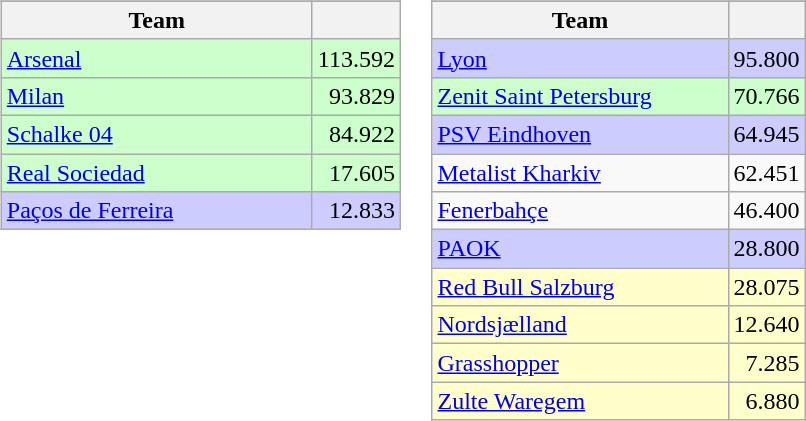<table>
<tr valign=top>
<td><br><table class="wikitable">
<tr>
</tr>
<tr>
<th width=200>Team</th>
<th></th>
</tr>
<tr bgcolor=#ccffcc>
<td> <a href='#'>Arsenal</a></td>
<td align=right>113.592</td>
</tr>
<tr bgcolor=#ccffcc>
<td> <a href='#'>Milan</a></td>
<td align=right>93.829</td>
</tr>
<tr bgcolor=#ccffcc>
<td> <a href='#'>Schalke 04</a></td>
<td align=right>84.922</td>
</tr>
<tr bgcolor=#ccffcc>
<td> <a href='#'>Real Sociedad</a></td>
<td align=right>17.605</td>
</tr>
<tr bgcolor=#ccccff>
<td> <a href='#'>Paços de Ferreira</a></td>
<td align=right>12.833</td>
</tr>
</table>
</td>
<td><br><table class="wikitable">
<tr>
</tr>
<tr>
<th width=190>Team</th>
<th></th>
</tr>
<tr bgcolor=#ccccff>
<td> <a href='#'>Lyon</a></td>
<td align=right>95.800</td>
</tr>
<tr bgcolor=#ccffcc>
<td> <a href='#'>Zenit Saint Petersburg</a></td>
<td align=right>70.766</td>
</tr>
<tr bgcolor=#ccccff>
<td> <a href='#'>PSV Eindhoven</a></td>
<td align=right>64.945</td>
</tr>
<tr>
<td> <a href='#'>Metalist Kharkiv</a></td>
<td align=right>62.451</td>
</tr>
<tr>
<td> <a href='#'>Fenerbahçe</a></td>
<td align=right>46.400</td>
</tr>
<tr bgcolor=#ccccff>
<td> <a href='#'>PAOK</a></td>
<td align=right>28.800</td>
</tr>
<tr bgcolor=#ffffcc>
<td> <a href='#'>Red Bull Salzburg</a></td>
<td align=right>28.075</td>
</tr>
<tr bgcolor=#ffffcc>
<td> <a href='#'>Nordsjælland</a></td>
<td align=right>12.640</td>
</tr>
<tr bgcolor=#ffffcc>
<td> <a href='#'>Grasshopper</a></td>
<td align=right>7.285</td>
</tr>
<tr bgcolor=#ffffcc>
<td> <a href='#'>Zulte Waregem</a></td>
<td align=right>6.880</td>
</tr>
</table>
</td>
</tr>
</table>
